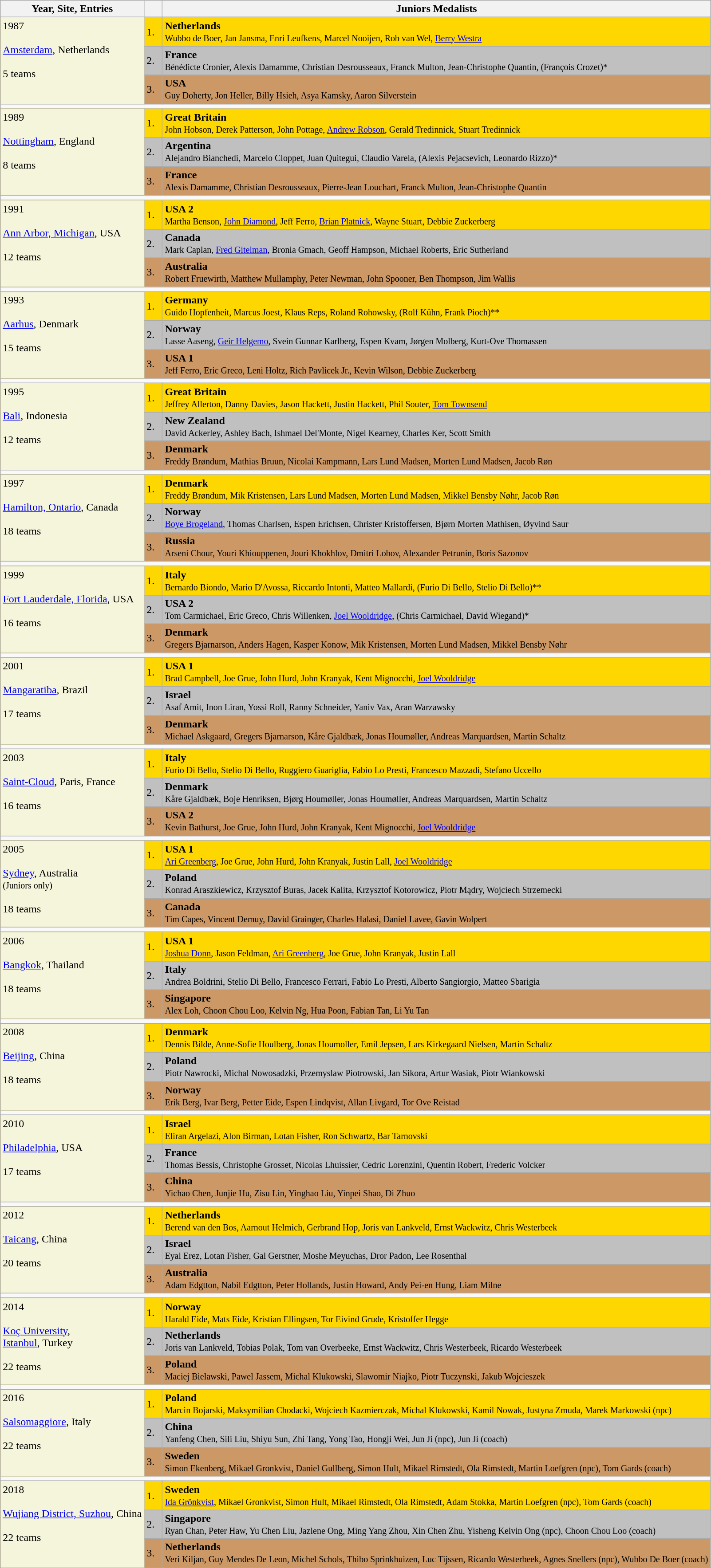<table class=wikitable>
<tr>
<th>Year, Site, Entries</th>
<th></th>
<th>Juniors Medalists</th>
</tr>
<tr bgcolor="gold">
<td rowspan=3 bgcolor="beige" valign="Top">1987 <br><br><a href='#'>Amsterdam</a>, Netherlands
<br>
<br>5 teams</td>
<td>1.  </td>
<td> <strong>Netherlands</strong> <br><small>Wubbo de Boer, Jan Jansma, Enri Leufkens, Marcel Nooijen, Rob van Wel, <a href='#'>Berry Westra</a></small></td>
</tr>
<tr bgcolor="silver">
<td>2.</td>
<td> <strong>France</strong> <br><small>Bénédicte Cronier, Alexis Damamme, Christian Desrousseaux, Franck Multon, Jean-Christophe Quantin, (François Crozet)*</small></td>
</tr>
<tr bgcolor="cc9966">
<td>3.</td>
<td> <strong>USA</strong> <br><small>Guy Doherty, Jon Heller, Billy Hsieh, Asya Kamsky, Aaron Silverstein</small></td>
</tr>
<tr>
<td colspan=3></td>
</tr>
<tr bgcolor="gold">
<td rowspan=3 bgcolor="beige" valign="Top">1989 <br><br><a href='#'>Nottingham</a>, England
<br>
<br>8 teams</td>
<td>1.</td>
<td> <strong>Great Britain</strong> <br><small>John Hobson, Derek Patterson, John Pottage, <a href='#'>Andrew Robson</a>, Gerald Tredinnick, Stuart Tredinnick</small></td>
</tr>
<tr bgcolor="silver">
<td>2.</td>
<td> <strong>Argentina</strong> <br><small> Alejandro Bianchedi, Marcelo Cloppet, Juan Quitegui, Claudio Varela, (Alexis Pejacsevich, Leonardo Rizzo)*</small></td>
</tr>
<tr bgcolor="cc9966">
<td>3.</td>
<td> <strong>France</strong> <br><small>Alexis Damamme, Christian Desrousseaux, Pierre-Jean Louchart, Franck Multon, Jean-Christophe Quantin</small></td>
</tr>
<tr>
<td colspan=3></td>
</tr>
<tr bgcolor="gold">
<td rowspan=3 bgcolor="beige" valign="Top">1991 <br><br><a href='#'>Ann Arbor, Michigan</a>, USA
<br>
<br>12 teams</td>
<td>1.</td>
<td> <strong>USA 2</strong><br><small>Martha Benson, <a href='#'>John Diamond</a>, Jeff Ferro, <a href='#'>Brian Platnick</a>, Wayne Stuart, Debbie Zuckerberg</small></td>
</tr>
<tr bgcolor="silver">
<td>2.</td>
<td> <strong>Canada</strong> <br><small>Mark Caplan, <a href='#'>Fred Gitelman</a>, Bronia Gmach, Geoff Hampson, Michael Roberts, Eric Sutherland</small></td>
</tr>
<tr bgcolor="cc9966">
<td>3.</td>
<td> <strong>Australia</strong> <br><small>Robert Fruewirth, Matthew Mullamphy, Peter Newman, John Spooner, Ben Thompson, Jim Wallis</small></td>
</tr>
<tr>
<td colspan=3></td>
</tr>
<tr bgcolor="gold">
<td rowspan=3 bgcolor="beige" valign="Top">1993 <br><br><a href='#'>Aarhus</a>, Denmark
<br>
<br>15 teams</td>
<td>1.</td>
<td> <strong>Germany</strong> <br><small>Guido Hopfenheit, Marcus Joest, Klaus Reps, Roland Rohowsky, (Rolf Kühn, Frank Pioch)**</small></td>
</tr>
<tr bgcolor="silver">
<td>2.</td>
<td> <strong>Norway</strong> <br><small>Lasse Aaseng, <a href='#'>Geir Helgemo</a>, Svein Gunnar Karlberg, Espen Kvam, Jørgen Molberg, Kurt-Ove Thomassen</small></td>
</tr>
<tr bgcolor="cc9966">
<td>3.</td>
<td> <strong>USA 1</strong> <br><small>Jeff Ferro, Eric Greco, Leni Holtz, Rich Pavlicek Jr., Kevin Wilson, Debbie Zuckerberg</small></td>
</tr>
<tr>
<td colspan=3></td>
</tr>
<tr bgcolor="gold">
<td rowspan=3 bgcolor="beige" valign="Top">1995 <br><br><a href='#'>Bali</a>, Indonesia
<br>
<br>12 teams</td>
<td>1.</td>
<td> <strong>Great Britain</strong> <br><small>Jeffrey Allerton, Danny Davies, Jason Hackett, Justin Hackett, Phil Souter, <a href='#'>Tom Townsend</a></small></td>
</tr>
<tr bgcolor="silver">
<td>2.</td>
<td> <strong>New Zealand</strong> <br><small>David Ackerley, Ashley Bach, Ishmael Del'Monte, Nigel Kearney, Charles Ker, Scott Smith</small></td>
</tr>
<tr bgcolor="cc9966">
<td>3.</td>
<td> <strong>Denmark</strong> <br><small>Freddy Brøndum, Mathias Bruun, Nicolai Kampmann, Lars Lund Madsen, Morten Lund Madsen, Jacob Røn</small></td>
</tr>
<tr>
<td colspan=3></td>
</tr>
<tr bgcolor="gold">
<td rowspan=3 bgcolor="beige" valign="Top">1997 <br><br><a href='#'>Hamilton, Ontario</a>, Canada
<br>
<br>18 teams</td>
<td>1.</td>
<td> <strong>Denmark</strong> <br><small>Freddy Brøndum, Mik Kristensen, Lars Lund Madsen, Morten Lund Madsen, Mikkel Bensby Nøhr, Jacob Røn</small></td>
</tr>
<tr bgcolor="silver">
<td>2.</td>
<td> <strong>Norway</strong> <br><small><a href='#'>Boye Brogeland</a>, Thomas Charlsen, Espen Erichsen, Christer Kristoffersen, Bjørn Morten Mathisen, Øyvind Saur</small></td>
</tr>
<tr bgcolor="cc9966">
<td>3.</td>
<td> <strong>Russia</strong> <br><small>Arseni Chour, Youri Khiouppenen, Jouri Khokhlov, Dmitri Lobov, Alexander Petrunin, Boris Sazonov</small></td>
</tr>
<tr>
<td colspan=3></td>
</tr>
<tr bgcolor="gold">
<td rowspan=3 bgcolor="beige" valign="Top">1999 <br><br><a href='#'>Fort Lauderdale, Florida</a>, USA  
<br>
<br>16 teams</td>
<td>1.</td>
<td> <strong>Italy</strong> <br><small>Bernardo Biondo, Mario D'Avossa, Riccardo Intonti, Matteo Mallardi, (Furio Di Bello, Stelio Di Bello)**</small></td>
</tr>
<tr bgcolor="silver">
<td>2.</td>
<td> <strong>USA 2</strong> <br><small>Tom Carmichael, Eric Greco, Chris Willenken, <a href='#'>Joel Wooldridge</a>, (Chris Carmichael, David Wiegand)*</small></td>
</tr>
<tr bgcolor="cc9966">
<td>3.</td>
<td> <strong>Denmark</strong> <br><small>Gregers Bjarnarson, Anders Hagen, Kasper Konow, Mik Kristensen, Morten Lund Madsen, Mikkel Bensby Nøhr</small></td>
</tr>
<tr>
<td colspan=3></td>
</tr>
<tr bgcolor="gold">
<td rowspan=3 bgcolor="beige" valign="Top">2001 <br><br><a href='#'>Mangaratiba</a>, Brazil
<br>
<br>17 teams</td>
<td>1.</td>
<td> <strong>USA 1</strong> <br><small>Brad Campbell, Joe Grue, John Hurd, John Kranyak, Kent Mignocchi, <a href='#'>Joel Wooldridge</a></small></td>
</tr>
<tr bgcolor="silver">
<td>2.</td>
<td> <strong>Israel</strong> <br><small>Asaf Amit, Inon Liran, Yossi Roll, Ranny Schneider, Yaniv Vax, Aran Warzawsky</small></td>
</tr>
<tr bgcolor="cc9966">
<td>3.</td>
<td> <strong>Denmark</strong> <br><small>Michael Askgaard, Gregers Bjarnarson, Kåre Gjaldbæk, Jonas Houmøller, Andreas Marquardsen, Martin Schaltz</small></td>
</tr>
<tr>
<td colspan=3></td>
</tr>
<tr bgcolor="gold">
<td rowspan=3 bgcolor="beige" valign="Top">2003 <br><br><a href='#'>Saint-Cloud</a>, Paris, France
<br>
<br>16 teams</td>
<td>1.</td>
<td> <strong>Italy</strong> <br><small>Furio Di Bello, Stelio Di Bello, Ruggiero Guariglia, Fabio Lo Presti, Francesco Mazzadi, Stefano Uccello</small></td>
</tr>
<tr bgcolor="silver">
<td>2.</td>
<td> <strong>Denmark</strong> <br><small>Kåre Gjaldbæk, Boje Henriksen, Bjørg Houmøller, Jonas Houmøller, Andreas Marquardsen, Martin Schaltz</small></td>
</tr>
<tr bgcolor="cc9966">
<td>3.</td>
<td> <strong>USA 2</strong> <br><small>Kevin Bathurst, Joe Grue, John Hurd, John Kranyak, Kent Mignocchi, <a href='#'>Joel Wooldridge</a></small></td>
</tr>
<tr>
<td colspan=3></td>
</tr>
<tr bgcolor="gold">
<td rowspan=3 bgcolor="beige" valign="Top">2005 <br><br><a href='#'>Sydney</a>, Australia
<br><small>(Juniors only)</small>
<br>
<br>18 teams</td>
<td>1.</td>
<td> <strong>USA 1</strong> <br><small><a href='#'>Ari Greenberg</a>, Joe Grue, John Hurd, John Kranyak, Justin Lall, <a href='#'>Joel Wooldridge</a></small></td>
</tr>
<tr bgcolor="silver">
<td>2.</td>
<td> <strong>Poland</strong> <br><small>Konrad Araszkiewicz, Krzysztof Buras, Jacek Kalita, Krzysztof Kotorowicz, Piotr Mądry, Wojciech Strzemecki</small></td>
</tr>
<tr bgcolor="cc9966">
<td>3.</td>
<td> <strong>Canada</strong> <br><small>Tim Capes, Vincent Demuy, David Grainger, Charles Halasi, Daniel Lavee, Gavin Wolpert</small></td>
</tr>
<tr>
<td colspan=3></td>
</tr>
<tr bgcolor="gold">
<td rowspan=3 bgcolor="beige" valign="Top">2006 <br><br><a href='#'>Bangkok</a>, Thailand
<br>
<br>18 teams</td>
<td>1.</td>
<td> <strong>USA 1</strong> <br><small><a href='#'>Joshua Donn</a>, Jason Feldman, <a href='#'>Ari Greenberg</a>, Joe Grue, John Kranyak, Justin Lall</small></td>
</tr>
<tr bgcolor="silver">
<td>2.</td>
<td> <strong>Italy</strong> <br><small>Andrea Boldrini, Stelio Di Bello, Francesco Ferrari, Fabio Lo Presti, Alberto Sangiorgio, Matteo Sbarigia</small></td>
</tr>
<tr bgcolor="cc9966">
<td>3.</td>
<td> <strong>Singapore</strong> <br><small>Alex Loh, Choon Chou Loo, Kelvin Ng, Hua Poon, Fabian Tan, Li Yu Tan</small></td>
</tr>
<tr>
<td colspan=3></td>
</tr>
<tr bgcolor="gold">
<td rowspan=3 bgcolor="beige" valign="Top">2008 <br><br><a href='#'>Beijing</a>, China
<br>
<br>18 teams</td>
<td>1.</td>
<td> <strong>Denmark</strong> <br><small>Dennis Bilde, Anne-Sofie Houlberg, Jonas Houmoller, Emil Jepsen, Lars Kirkegaard Nielsen, Martin Schaltz</small></td>
</tr>
<tr bgcolor="silver">
<td>2.</td>
<td> <strong>Poland</strong> <br><small> Piotr Nawrocki, Michal Nowosadzki, Przemyslaw Piotrowski, Jan Sikora, Artur Wasiak, Piotr Wiankowski</small></td>
</tr>
<tr bgcolor="cc9966">
<td>3.</td>
<td> <strong>Norway</strong> <br><small> Erik Berg, Ivar Berg, Petter Eide, Espen Lindqvist, Allan Livgard, Tor Ove Reistad</small></td>
</tr>
<tr>
<td colspan=3></td>
</tr>
<tr bgcolor="gold">
<td rowspan=3 bgcolor="beige" valign="Top">2010 <br><br><a href='#'>Philadelphia</a>, USA
<br>
<br>17 teams</td>
<td>1.</td>
<td> <strong>Israel</strong> <br><small>Eliran Argelazi, Alon Birman, Lotan Fisher, Ron Schwartz, Bar Tarnovski</small></td>
</tr>
<tr bgcolor="silver">
<td>2.</td>
<td> <strong>France</strong> <br><small>Thomas Bessis, Christophe Grosset, Nicolas Lhuissier, Cedric Lorenzini, Quentin Robert, Frederic Volcker</small></td>
</tr>
<tr bgcolor="cc9966">
<td>3.</td>
<td> <strong>China</strong> <br><small>Yichao Chen, Junjie Hu, Zisu Lin, Yinghao Liu, Yinpei Shao, Di Zhuo</small></td>
</tr>
<tr>
<td colspan=3></td>
</tr>
<tr bgcolor="gold">
<td rowspan=3 bgcolor="beige" valign="Top">2012 <br><br><a href='#'>Taicang</a>, China
<br>
<br>20 teams</td>
<td>1.</td>
<td> <strong>Netherlands</strong> <br><small>Berend van den Bos, Aarnout Helmich, Gerbrand Hop, Joris van Lankveld, Ernst Wackwitz, Chris Westerbeek</small></td>
</tr>
<tr bgcolor="silver">
<td>2.</td>
<td> <strong>Israel</strong> <br><small>Eyal Erez, Lotan Fisher, Gal Gerstner, Moshe Meyuchas, Dror Padon, Lee Rosenthal</small></td>
</tr>
<tr bgcolor="cc9966">
<td>3.</td>
<td> <strong>Australia</strong> <br><small>Adam Edgtton, Nabil Edgtton, Peter Hollands, Justin Howard, Andy Pei-en Hung, Liam Milne</small></td>
</tr>
<tr>
<td colspan=3></td>
</tr>
<tr bgcolor="gold">
<td rowspan=3 bgcolor="beige" valign="Top">2014 <br><br><a href='#'>Koç University</a>,
<br><a href='#'>Istanbul</a>, Turkey
<br>
<br>22 teams </td>
<td>1.</td>
<td> <strong>Norway</strong> <br><small>Harald Eide, Mats Eide, Kristian Ellingsen, Tor Eivind Grude, Kristoffer Hegge</small> </td>
</tr>
<tr bgcolor="silver">
<td>2.</td>
<td> <strong>Netherlands</strong> <br><small>Joris van Lankveld, Tobias Polak, Tom van Overbeeke, Ernst Wackwitz, Chris Westerbeek, Ricardo Westerbeek</small></td>
</tr>
<tr bgcolor="cc9966">
<td>3.</td>
<td> <strong>Poland</strong> <br><small>Maciej Bielawski, Pawel Jassem, Michal Klukowski, Slawomir Niajko, Piotr Tuczynski, Jakub Wojcieszek</small> </td>
</tr>
<tr>
<td colspan=3></td>
</tr>
<tr bgcolor="gold">
<td rowspan=3 bgcolor="beige" valign="Top">2016 <br><br><a href='#'>Salsomaggiore</a>, Italy
<br>
<br>22 teams</td>
<td>1.</td>
<td> <strong>Poland</strong> <br><small> Marcin Bojarski, Maksymilian Chodacki, Wojciech Kazmierczak, Michal Klukowski, Kamil Nowak, Justyna Zmuda, Marek Markowski (npc)</small></td>
</tr>
<tr bgcolor="silver">
<td>2.</td>
<td> <strong>China</strong> <br><small>Yanfeng Chen, Sili Liu, Shiyu Sun, Zhi Tang, Yong Tao, Hongji Wei, Jun Ji (npc), Jun Ji (coach)</small></td>
</tr>
<tr bgcolor="cc9966">
<td>3.</td>
<td> <strong>Sweden</strong> <br><small>Simon Ekenberg, Mikael Gronkvist, Daniel Gullberg, Simon Hult, Mikael Rimstedt, Ola Rimstedt, Martin Loefgren (npc), Tom Gards (coach)</small></td>
</tr>
<tr>
<td colspan=3></td>
</tr>
<tr bgcolor="gold">
<td rowspan=3 bgcolor="beige" valign="Top">2018 <br><br><a href='#'>Wujiang District, Suzhou</a>, China
<br>
<br>22 teams</td>
<td>1.</td>
<td> <strong>Sweden</strong> <br><small> <a href='#'>Ida Grönkvist</a>, Mikael Gronkvist, Simon Hult, Mikael Rimstedt, Ola Rimstedt, Adam Stokka, Martin Loefgren (npc), Tom Gards (coach)</small></td>
</tr>
<tr bgcolor="silver">
<td>2.</td>
<td> <strong>Singapore</strong> <br><small>Ryan Chan, Peter Haw, Yu Chen Liu, Jazlene Ong, Ming Yang Zhou, Xin Chen Zhu, Yisheng Kelvin Ong (npc), Choon Chou Loo (coach)</small></td>
</tr>
<tr bgcolor="cc9966">
<td>3.</td>
<td> <strong>Netherlands</strong> <br><small>Veri Kiljan, Guy Mendes De Leon, Michel Schols, Thibo Sprinkhuizen, Luc Tijssen, Ricardo Westerbeek, Agnes Snellers (npc), Wubbo De Boer (coach)</small></td>
</tr>
<tr>
</tr>
</table>
